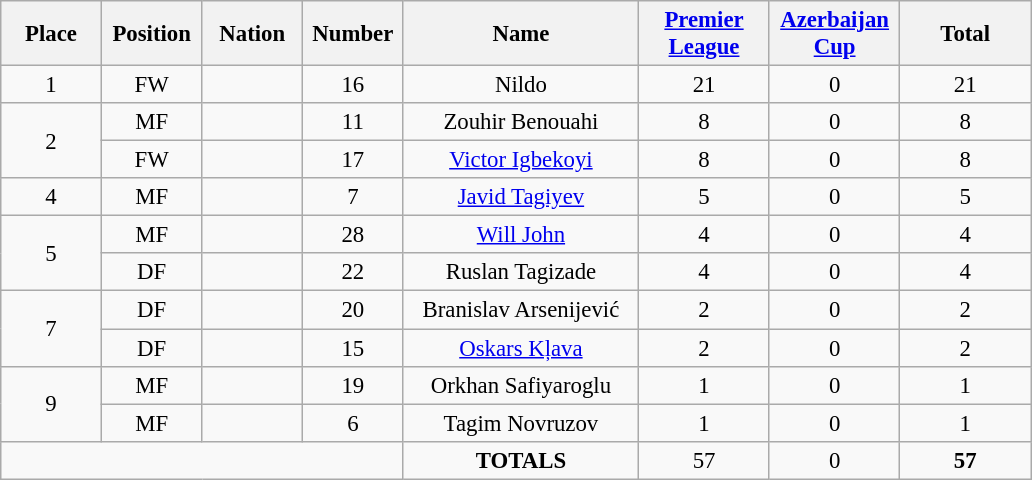<table class="wikitable" style="font-size: 95%; text-align: center;">
<tr>
<th width=60>Place</th>
<th width=60>Position</th>
<th width=60>Nation</th>
<th width=60>Number</th>
<th width=150>Name</th>
<th width=80><a href='#'>Premier League</a></th>
<th width=80><a href='#'>Azerbaijan Cup</a></th>
<th width=80>Total</th>
</tr>
<tr>
<td>1</td>
<td>FW</td>
<td></td>
<td>16</td>
<td>Nildo</td>
<td>21</td>
<td>0</td>
<td>21</td>
</tr>
<tr>
<td rowspan="2">2</td>
<td>MF</td>
<td></td>
<td>11</td>
<td>Zouhir Benouahi</td>
<td>8</td>
<td>0</td>
<td>8</td>
</tr>
<tr>
<td>FW</td>
<td></td>
<td>17</td>
<td><a href='#'>Victor Igbekoyi</a></td>
<td>8</td>
<td>0</td>
<td>8</td>
</tr>
<tr>
<td>4</td>
<td>MF</td>
<td></td>
<td>7</td>
<td><a href='#'>Javid Tagiyev</a></td>
<td>5</td>
<td>0</td>
<td>5</td>
</tr>
<tr>
<td rowspan="2">5</td>
<td>MF</td>
<td></td>
<td>28</td>
<td><a href='#'>Will John</a></td>
<td>4</td>
<td>0</td>
<td>4</td>
</tr>
<tr>
<td>DF</td>
<td></td>
<td>22</td>
<td>Ruslan Tagizade</td>
<td>4</td>
<td>0</td>
<td>4</td>
</tr>
<tr>
<td rowspan="2">7</td>
<td>DF</td>
<td></td>
<td>20</td>
<td>Branislav Arsenijević</td>
<td>2</td>
<td>0</td>
<td>2</td>
</tr>
<tr>
<td>DF</td>
<td></td>
<td>15</td>
<td><a href='#'>Oskars Kļava</a></td>
<td>2</td>
<td>0</td>
<td>2</td>
</tr>
<tr>
<td rowspan="2">9</td>
<td>MF</td>
<td></td>
<td>19</td>
<td>Orkhan Safiyaroglu</td>
<td>1</td>
<td>0</td>
<td>1</td>
</tr>
<tr>
<td>MF</td>
<td></td>
<td>6</td>
<td>Tagim Novruzov</td>
<td>1</td>
<td>0</td>
<td>1</td>
</tr>
<tr>
<td colspan="4"></td>
<td><strong>TOTALS</strong></td>
<td>57</td>
<td>0</td>
<td><strong>57</strong></td>
</tr>
</table>
